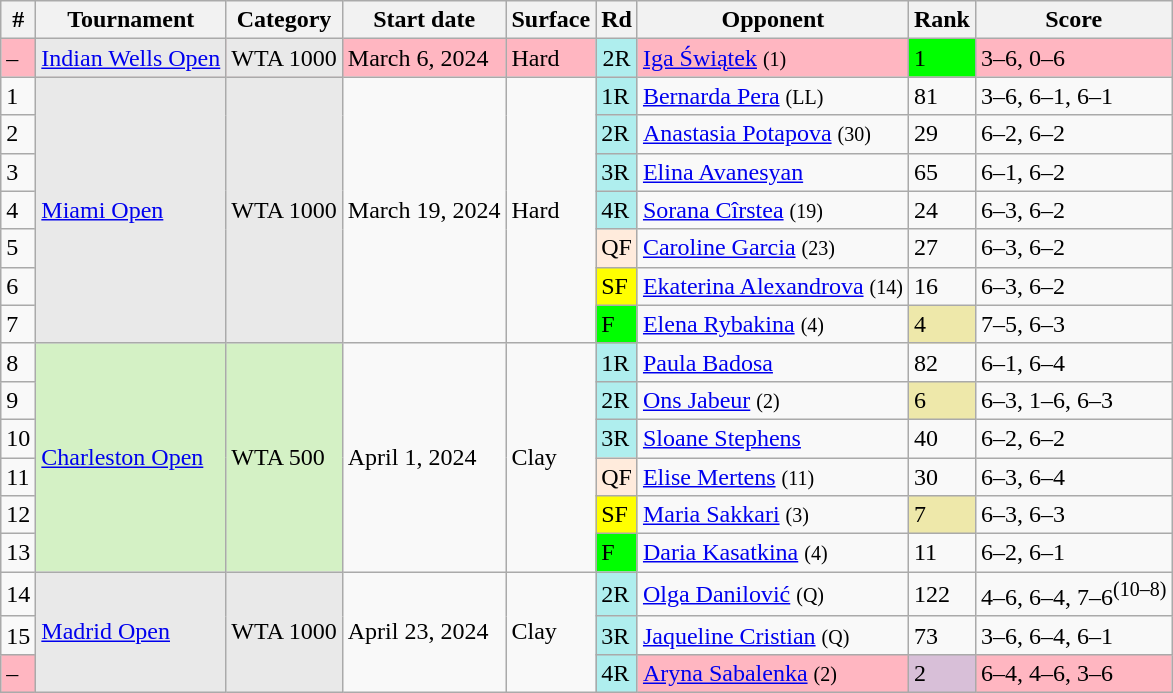<table class="wikitable">
<tr>
<th scope="col">#</th>
<th scope="col">Tournament</th>
<th scope="col">Category</th>
<th scope="col">Start date</th>
<th scope="col">Surface</th>
<th scope="col" class="unsortable">Rd</th>
<th scope="col">Opponent</th>
<th scope="col" class="unsortable">Rank</th>
<th scope="col" class="unsortable">Score</th>
</tr>
<tr style="background:lightpink">
<td>–</td>
<td style="background:#e9e9e9;"><a href='#'>Indian Wells Open</a></td>
<td style="background:#e9e9e9;">WTA 1000</td>
<td>March 6, 2024</td>
<td>Hard</td>
<td style="text-align:center; background:#afeeee;">2R</td>
<td> <a href='#'>Iga Świątek</a> <small>(1)</small></td>
<td style="text-align:left; background:lime;">1</td>
<td>3–6, 0–6</td>
</tr>
<tr>
<td>1</td>
<td style="background:#e9e9e9;" rowspan="7"><a href='#'>Miami Open</a></td>
<td style="background:#e9e9e9;" rowspan="7">WTA 1000</td>
<td rowspan="7">March 19, 2024</td>
<td rowspan="7">Hard</td>
<td style="background:#afeeee;">1R</td>
<td> <a href='#'>Bernarda Pera</a> <small>(LL)</small></td>
<td style="text-align:left">81</td>
<td>3–6, 6–1, 6–1</td>
</tr>
<tr>
<td>2</td>
<td style="background:#afeeee;">2R</td>
<td> <a href='#'>Anastasia Potapova</a> <small>(30)</small></td>
<td style="text-align:left">29</td>
<td>6–2, 6–2</td>
</tr>
<tr>
<td>3</td>
<td style="background:#afeeee;">3R</td>
<td> <a href='#'>Elina Avanesyan</a></td>
<td style="text-align:left">65</td>
<td>6–1, 6–2</td>
</tr>
<tr>
<td>4</td>
<td style="background:#afeeee;">4R</td>
<td> <a href='#'>Sorana Cîrstea</a> <small>(19)</small></td>
<td style="text-align:left">24</td>
<td>6–3, 6–2</td>
</tr>
<tr>
<td>5</td>
<td style="background:#ffebdc;">QF</td>
<td> <a href='#'>Caroline Garcia</a> <small>(23)</small></td>
<td style="text-align:left">27</td>
<td>6–3, 6–2</td>
</tr>
<tr>
<td>6</td>
<td style="background:yellow;">SF</td>
<td> <a href='#'>Ekaterina Alexandrova</a> <small>(14)</small></td>
<td style="text-align:left">16</td>
<td>6–3, 6–2</td>
</tr>
<tr>
<td>7</td>
<td style="background:lime;">F</td>
<td> <a href='#'>Elena Rybakina</a> <small>(4)</small></td>
<td style="text-align:left; background:#eee8aa;">4</td>
<td>7–5, 6–3</td>
</tr>
<tr>
<td>8</td>
<td style="background:#d4f1c5;" rowspan="6"><a href='#'>Charleston Open</a></td>
<td style="background:#d4f1c5;" rowspan="6">WTA 500</td>
<td rowspan="6">April 1, 2024</td>
<td rowspan="6">Clay</td>
<td style="background:#afeeee;">1R</td>
<td> <a href='#'>Paula Badosa</a></td>
<td style="text-align:left">82</td>
<td>6–1, 6–4</td>
</tr>
<tr>
<td>9</td>
<td style="background:#afeeee;">2R</td>
<td> <a href='#'>Ons Jabeur</a> <small>(2)</small></td>
<td style="text-align:left; background:#eee8aa;">6</td>
<td>6–3, 1–6, 6–3</td>
</tr>
<tr>
<td>10</td>
<td style="background:#afeeee;">3R</td>
<td> <a href='#'>Sloane Stephens</a></td>
<td style="text-align:left">40</td>
<td>6–2, 6–2</td>
</tr>
<tr>
<td>11</td>
<td style="background:#ffebdc;">QF</td>
<td> <a href='#'>Elise Mertens</a> <small>(11)</small></td>
<td style="text-align:left">30</td>
<td>6–3, 6–4</td>
</tr>
<tr>
<td>12</td>
<td style="background:yellow;">SF</td>
<td> <a href='#'>Maria Sakkari</a> <small>(3)</small></td>
<td style="text-align:left; background:#eee8aa;">7</td>
<td>6–3, 6–3</td>
</tr>
<tr>
<td>13</td>
<td style="background:lime;">F</td>
<td> <a href='#'>Daria Kasatkina</a> <small>(4)</small></td>
<td style="text-align:left">11</td>
<td>6–2, 6–1</td>
</tr>
<tr>
<td>14</td>
<td style="background:#e9e9e9;" rowspan="4"><a href='#'>Madrid Open</a></td>
<td style="background:#e9e9e9;" rowspan="4">WTA 1000</td>
<td rowspan="4">April 23, 2024</td>
<td rowspan="4">Clay</td>
<td style="background:#afeeee;">2R</td>
<td> <a href='#'>Olga Danilović</a> <small>(Q)</small></td>
<td style="text-align:left">122</td>
<td>4–6, 6–4, 7–6<sup>(10–8)</sup></td>
</tr>
<tr>
<td>15</td>
<td style="background:#afeeee;">3R</td>
<td> <a href='#'>Jaqueline Cristian</a> <small>(Q)</small></td>
<td style="text-align:left">73</td>
<td>3–6, 6–4, 6–1</td>
</tr>
<tr style="background:lightpink">
<td>–</td>
<td style="background:#afeeee;">4R</td>
<td> <a href='#'>Aryna Sabalenka</a> <small>(2)</small></td>
<td style="text-align:left; background:thistle;">2</td>
<td>6–4, 4–6, 3–6</td>
</tr>
</table>
